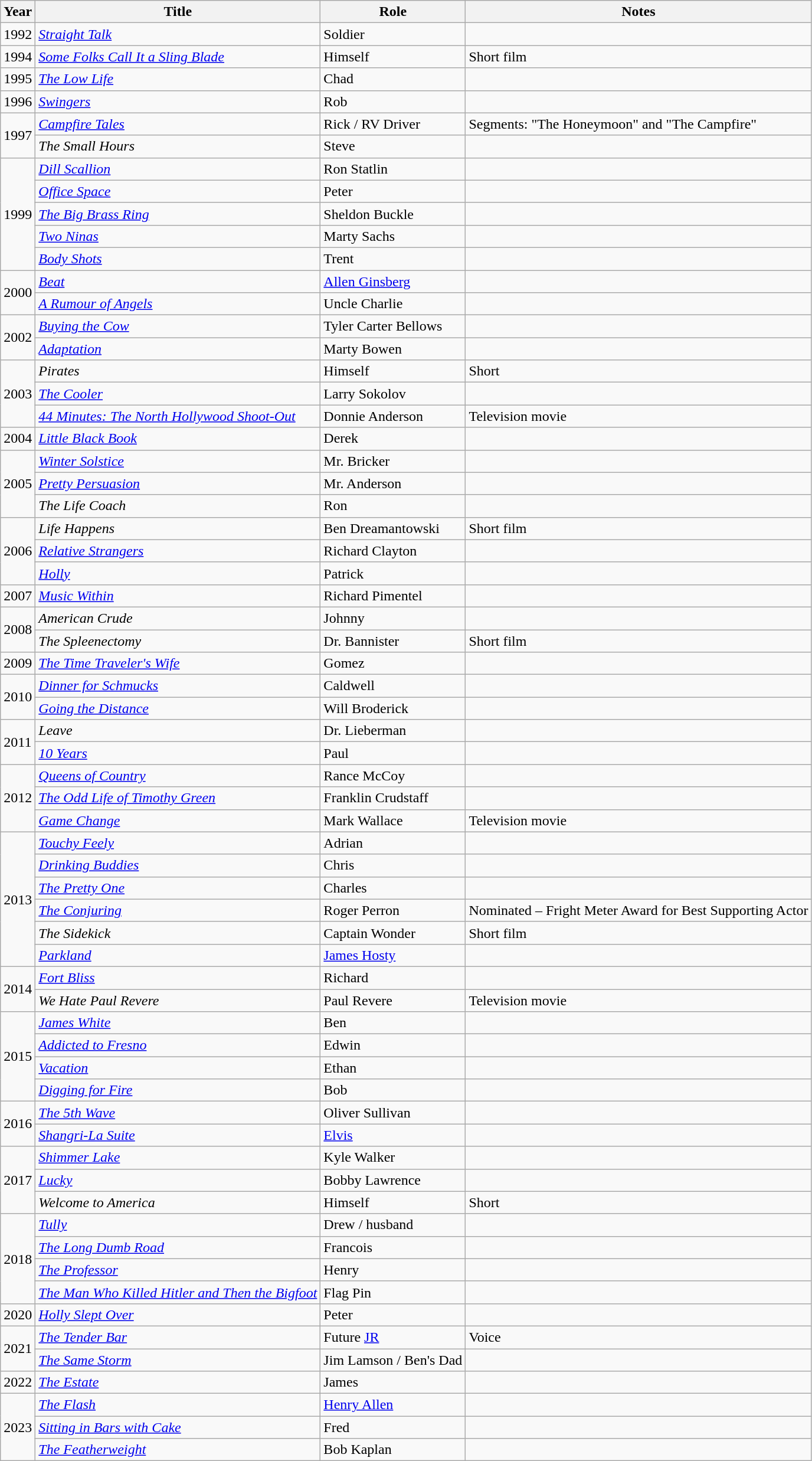<table class="wikitable sortable">
<tr>
<th>Year</th>
<th>Title</th>
<th>Role</th>
<th class="unsortable">Notes</th>
</tr>
<tr>
<td>1992</td>
<td><em><a href='#'>Straight Talk</a></em></td>
<td>Soldier</td>
<td></td>
</tr>
<tr>
<td>1994</td>
<td><em><a href='#'>Some Folks Call It a Sling Blade</a></em></td>
<td>Himself</td>
<td>Short film</td>
</tr>
<tr>
<td>1995</td>
<td><em><a href='#'>The Low Life</a></em></td>
<td>Chad</td>
<td></td>
</tr>
<tr>
<td>1996</td>
<td><em><a href='#'>Swingers</a></em></td>
<td>Rob</td>
<td></td>
</tr>
<tr>
<td rowspan="2">1997</td>
<td><em><a href='#'>Campfire Tales</a></em></td>
<td>Rick / RV Driver</td>
<td>Segments: "The Honeymoon" and "The Campfire"</td>
</tr>
<tr>
<td><em>The Small Hours</em></td>
<td>Steve</td>
<td></td>
</tr>
<tr>
<td rowspan="5">1999</td>
<td><em><a href='#'>Dill Scallion</a></em></td>
<td>Ron Statlin</td>
<td></td>
</tr>
<tr>
<td><em><a href='#'>Office Space</a></em></td>
<td>Peter</td>
<td></td>
</tr>
<tr>
<td><em><a href='#'>The Big Brass Ring</a></em></td>
<td>Sheldon Buckle</td>
<td></td>
</tr>
<tr>
<td><em><a href='#'>Two Ninas</a></em></td>
<td>Marty Sachs</td>
<td></td>
</tr>
<tr>
<td><em><a href='#'>Body Shots</a></em></td>
<td>Trent</td>
<td></td>
</tr>
<tr>
<td rowspan="2">2000</td>
<td><em><a href='#'>Beat</a></em></td>
<td><a href='#'>Allen Ginsberg</a></td>
<td></td>
</tr>
<tr>
<td><em><a href='#'>A Rumour of Angels</a></em></td>
<td>Uncle Charlie</td>
<td></td>
</tr>
<tr>
<td rowspan="2">2002</td>
<td><em><a href='#'>Buying the Cow</a></em></td>
<td>Tyler Carter Bellows</td>
<td></td>
</tr>
<tr>
<td><em><a href='#'>Adaptation</a></em></td>
<td>Marty Bowen</td>
<td></td>
</tr>
<tr>
<td rowspan="3">2003</td>
<td><em>Pirates</em></td>
<td>Himself</td>
<td>Short</td>
</tr>
<tr>
<td><em><a href='#'>The Cooler</a></em></td>
<td>Larry Sokolov</td>
<td></td>
</tr>
<tr>
<td><em><a href='#'>44 Minutes: The North Hollywood Shoot-Out</a></em></td>
<td>Donnie Anderson</td>
<td>Television movie</td>
</tr>
<tr>
<td>2004</td>
<td><em><a href='#'>Little Black Book</a></em></td>
<td>Derek</td>
<td></td>
</tr>
<tr>
<td rowspan="3">2005</td>
<td><em><a href='#'>Winter Solstice</a></em></td>
<td>Mr. Bricker</td>
<td></td>
</tr>
<tr>
<td><em><a href='#'>Pretty Persuasion</a></em></td>
<td>Mr. Anderson</td>
<td></td>
</tr>
<tr>
<td><em>The Life Coach</em></td>
<td>Ron</td>
<td></td>
</tr>
<tr>
<td rowspan="3">2006</td>
<td><em>Life Happens</em></td>
<td>Ben Dreamantowski</td>
<td>Short film</td>
</tr>
<tr>
<td><em><a href='#'>Relative Strangers</a></em></td>
<td>Richard Clayton</td>
<td></td>
</tr>
<tr>
<td><em><a href='#'>Holly</a></em></td>
<td>Patrick</td>
<td></td>
</tr>
<tr>
<td>2007</td>
<td><em><a href='#'>Music Within</a></em></td>
<td>Richard Pimentel</td>
<td></td>
</tr>
<tr>
<td rowspan="2">2008</td>
<td><em>American Crude</em></td>
<td>Johnny</td>
<td></td>
</tr>
<tr>
<td><em>The Spleenectomy</em></td>
<td>Dr. Bannister</td>
<td>Short film</td>
</tr>
<tr>
<td>2009</td>
<td><em><a href='#'>The Time Traveler's Wife</a></em></td>
<td>Gomez</td>
<td></td>
</tr>
<tr>
<td rowspan="2">2010</td>
<td><em><a href='#'>Dinner for Schmucks</a></em></td>
<td>Caldwell</td>
<td></td>
</tr>
<tr>
<td><em><a href='#'>Going the Distance</a></em></td>
<td>Will Broderick</td>
<td></td>
</tr>
<tr>
<td rowspan="2">2011</td>
<td><em>Leave</em></td>
<td>Dr. Lieberman</td>
<td></td>
</tr>
<tr>
<td><em><a href='#'>10 Years</a></em></td>
<td>Paul</td>
<td></td>
</tr>
<tr>
<td rowspan="3">2012</td>
<td><em><a href='#'>Queens of Country</a></em></td>
<td>Rance McCoy</td>
<td></td>
</tr>
<tr>
<td><em><a href='#'>The Odd Life of Timothy Green</a></em></td>
<td>Franklin Crudstaff</td>
<td></td>
</tr>
<tr>
<td><em><a href='#'>Game Change</a></em></td>
<td>Mark Wallace</td>
<td>Television movie</td>
</tr>
<tr>
<td rowspan="6">2013</td>
<td><em><a href='#'>Touchy Feely</a></em></td>
<td>Adrian</td>
<td></td>
</tr>
<tr>
<td><em><a href='#'>Drinking Buddies</a></em></td>
<td>Chris</td>
<td></td>
</tr>
<tr>
<td><em><a href='#'>The Pretty One</a></em></td>
<td>Charles</td>
<td></td>
</tr>
<tr>
<td><em><a href='#'>The Conjuring</a></em></td>
<td>Roger Perron</td>
<td>Nominated – Fright Meter Award for Best Supporting Actor</td>
</tr>
<tr>
<td><em>The Sidekick</em></td>
<td>Captain Wonder</td>
<td>Short film</td>
</tr>
<tr>
<td><em><a href='#'>Parkland</a></em></td>
<td><a href='#'>James Hosty</a></td>
<td></td>
</tr>
<tr>
<td rowspan="2">2014</td>
<td><em><a href='#'>Fort Bliss</a></em></td>
<td>Richard</td>
<td></td>
</tr>
<tr>
<td><em>We Hate Paul Revere</em></td>
<td>Paul Revere</td>
<td>Television movie</td>
</tr>
<tr>
<td rowspan="4">2015</td>
<td><em><a href='#'>James White</a></em></td>
<td>Ben</td>
<td></td>
</tr>
<tr>
<td><em><a href='#'>Addicted to Fresno</a></em></td>
<td>Edwin</td>
<td></td>
</tr>
<tr>
<td><em><a href='#'>Vacation</a></em></td>
<td>Ethan</td>
<td></td>
</tr>
<tr>
<td><em><a href='#'>Digging for Fire</a></em></td>
<td>Bob</td>
<td></td>
</tr>
<tr>
<td rowspan="2">2016</td>
<td><em><a href='#'>The 5th Wave</a></em></td>
<td>Oliver Sullivan</td>
<td></td>
</tr>
<tr>
<td><em><a href='#'>Shangri-La Suite</a></em></td>
<td><a href='#'>Elvis</a></td>
<td></td>
</tr>
<tr>
<td rowspan="3">2017</td>
<td><em><a href='#'>Shimmer Lake</a></em></td>
<td>Kyle Walker</td>
<td></td>
</tr>
<tr>
<td><em><a href='#'>Lucky</a></em></td>
<td>Bobby Lawrence</td>
<td></td>
</tr>
<tr>
<td><em>Welcome to America</em></td>
<td>Himself</td>
<td>Short</td>
</tr>
<tr>
<td rowspan="4">2018</td>
<td><em><a href='#'>Tully</a></em></td>
<td>Drew / husband</td>
<td></td>
</tr>
<tr>
<td><em><a href='#'>The Long Dumb Road</a></em></td>
<td>Francois</td>
<td></td>
</tr>
<tr>
<td><em><a href='#'>The Professor</a></em></td>
<td>Henry</td>
<td></td>
</tr>
<tr>
<td><em><a href='#'>The Man Who Killed Hitler and Then the Bigfoot</a></em></td>
<td>Flag Pin</td>
<td></td>
</tr>
<tr>
<td>2020</td>
<td><em><a href='#'>Holly Slept Over</a></em></td>
<td>Peter</td>
</tr>
<tr>
<td rowspan="2">2021</td>
<td><em><a href='#'>The Tender Bar</a></em></td>
<td>Future <a href='#'>JR</a></td>
<td>Voice</td>
</tr>
<tr>
<td><em><a href='#'>The Same Storm</a></em></td>
<td>Jim Lamson / Ben's Dad</td>
<td></td>
</tr>
<tr>
<td>2022</td>
<td><em><a href='#'>The Estate</a></em></td>
<td>James</td>
<td></td>
</tr>
<tr>
<td rowspan="3">2023</td>
<td><em><a href='#'>The Flash</a></em></td>
<td><a href='#'>Henry Allen</a></td>
<td></td>
</tr>
<tr>
<td><em><a href='#'>Sitting in Bars with Cake</a></em></td>
<td>Fred</td>
<td></td>
</tr>
<tr>
<td><em><a href='#'>The Featherweight</a></em></td>
<td>Bob Kaplan</td>
<td></td>
</tr>
</table>
